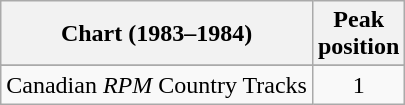<table class="wikitable sortable">
<tr>
<th align="left">Chart (1983–1984)</th>
<th align="center">Peak<br>position</th>
</tr>
<tr>
</tr>
<tr>
<td align="left">Canadian <em>RPM</em> Country Tracks</td>
<td align="center">1</td>
</tr>
</table>
